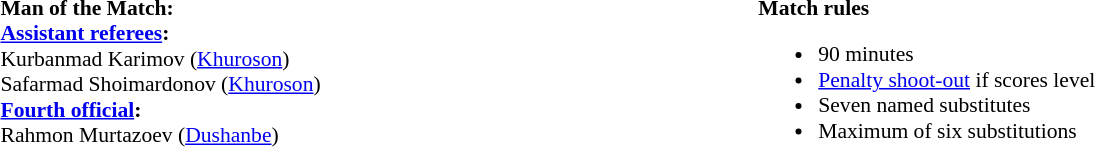<table style="width:100%;font-size:90%">
<tr>
<td style="width:40%;vertical-align:top"><br><strong>Man of the Match:</strong>
<br> 
<strong><a href='#'>Assistant referees</a>:</strong>
<br> Kurbanmad Karimov (<a href='#'>Khuroson</a>)
<br> Safarmad Shoimardonov (<a href='#'>Khuroson</a>)
<br><strong><a href='#'>Fourth official</a>:</strong>
<br> Rahmon Murtazoev (<a href='#'>Dushanbe</a>)</td>
<td style="width:60%;vertical-align:top"><br><strong>Match rules</strong><ul><li>90 minutes</li><li><a href='#'>Penalty shoot-out</a> if scores level</li><li>Seven named substitutes</li><li>Maximum of six substitutions</li></ul></td>
</tr>
</table>
